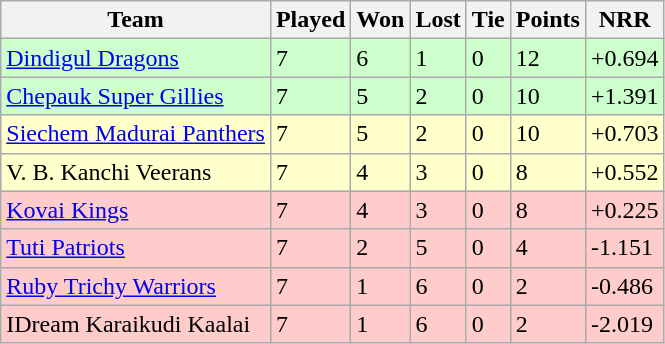<table class="wikitable">
<tr>
<th><strong>Team</strong></th>
<th><strong>Played</strong></th>
<th><strong>Won</strong></th>
<th><strong>Lost</strong></th>
<th><strong>Tie</strong></th>
<th><strong>Points</strong></th>
<th><strong>NRR</strong></th>
</tr>
<tr style="background:#cfc">
<td><a href='#'>Dindigul Dragons</a></td>
<td>7</td>
<td>6</td>
<td>1</td>
<td>0</td>
<td>12</td>
<td>+0.694</td>
</tr>
<tr style="background:#cfc">
<td><a href='#'>Chepauk Super Gillies</a></td>
<td>7</td>
<td>5</td>
<td>2</td>
<td>0</td>
<td>10</td>
<td>+1.391</td>
</tr>
<tr style="background:#ffc">
<td><a href='#'>Siechem Madurai Panthers</a></td>
<td>7</td>
<td>5</td>
<td>2</td>
<td>0</td>
<td>10</td>
<td>+0.703</td>
</tr>
<tr style="background:#ffc">
<td>V. B. Kanchi Veerans</td>
<td>7</td>
<td>4</td>
<td>3</td>
<td>0</td>
<td>8</td>
<td>+0.552</td>
</tr>
<tr style="background:#fcc">
<td><a href='#'>Kovai Kings</a></td>
<td>7</td>
<td>4</td>
<td>3</td>
<td>0</td>
<td>8</td>
<td>+0.225</td>
</tr>
<tr style="background:#fcc">
<td><a href='#'>Tuti Patriots</a></td>
<td>7</td>
<td>2</td>
<td>5</td>
<td>0</td>
<td>4</td>
<td>-1.151</td>
</tr>
<tr style="background:#fcc">
<td><a href='#'>Ruby Trichy Warriors</a></td>
<td>7</td>
<td>1</td>
<td>6</td>
<td>0</td>
<td>2</td>
<td>-0.486</td>
</tr>
<tr style="background:#fcc">
<td>IDream Karaikudi Kaalai</td>
<td>7</td>
<td>1</td>
<td>6</td>
<td>0</td>
<td>2</td>
<td>-2.019</td>
</tr>
</table>
